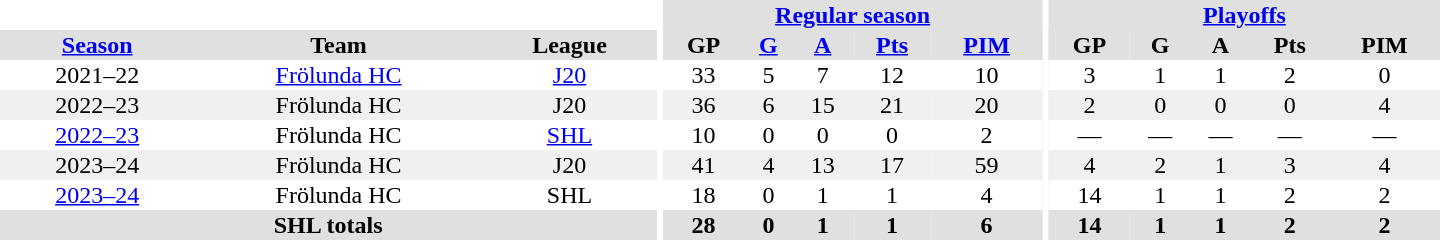<table border="0" cellpadding="1" cellspacing="0" style="text-align:center; width:60em">
<tr bgcolor="#e0e0e0">
<th colspan="3" bgcolor="#ffffff"></th>
<th rowspan="102" bgcolor="#ffffff"></th>
<th colspan="5"><a href='#'>Regular season</a></th>
<th rowspan="102" bgcolor="#ffffff"></th>
<th colspan="5"><a href='#'>Playoffs</a></th>
</tr>
<tr bgcolor="#e0e0e0">
<th><a href='#'>Season</a></th>
<th>Team</th>
<th>League</th>
<th>GP</th>
<th><a href='#'>G</a></th>
<th><a href='#'>A</a></th>
<th><a href='#'>Pts</a></th>
<th><a href='#'>PIM</a></th>
<th>GP</th>
<th>G</th>
<th>A</th>
<th>Pts</th>
<th>PIM</th>
</tr>
<tr>
<td>2021–22</td>
<td><a href='#'>Frölunda HC</a></td>
<td><a href='#'>J20</a></td>
<td>33</td>
<td>5</td>
<td>7</td>
<td>12</td>
<td>10</td>
<td>3</td>
<td>1</td>
<td>1</td>
<td>2</td>
<td>0</td>
</tr>
<tr style="background:#f0f0f0;">
<td>2022–23</td>
<td>Frölunda HC</td>
<td>J20</td>
<td>36</td>
<td>6</td>
<td>15</td>
<td>21</td>
<td>20</td>
<td>2</td>
<td>0</td>
<td>0</td>
<td>0</td>
<td>4</td>
</tr>
<tr>
<td><a href='#'>2022–23</a></td>
<td>Frölunda HC</td>
<td><a href='#'>SHL</a></td>
<td>10</td>
<td>0</td>
<td>0</td>
<td>0</td>
<td>2</td>
<td>—</td>
<td>—</td>
<td>—</td>
<td>—</td>
<td>—</td>
</tr>
<tr style="background:#f0f0f0;">
<td>2023–24</td>
<td>Frölunda HC</td>
<td>J20</td>
<td>41</td>
<td>4</td>
<td>13</td>
<td>17</td>
<td>59</td>
<td>4</td>
<td>2</td>
<td>1</td>
<td>3</td>
<td>4</td>
</tr>
<tr>
<td><a href='#'>2023–24</a></td>
<td>Frölunda HC</td>
<td>SHL</td>
<td>18</td>
<td>0</td>
<td>1</td>
<td>1</td>
<td>4</td>
<td>14</td>
<td>1</td>
<td>1</td>
<td>2</td>
<td>2</td>
</tr>
<tr bgcolor="#e0e0e0">
<th colspan="3">SHL totals</th>
<th>28</th>
<th>0</th>
<th>1</th>
<th>1</th>
<th>6</th>
<th>14</th>
<th>1</th>
<th>1</th>
<th>2</th>
<th>2</th>
</tr>
</table>
